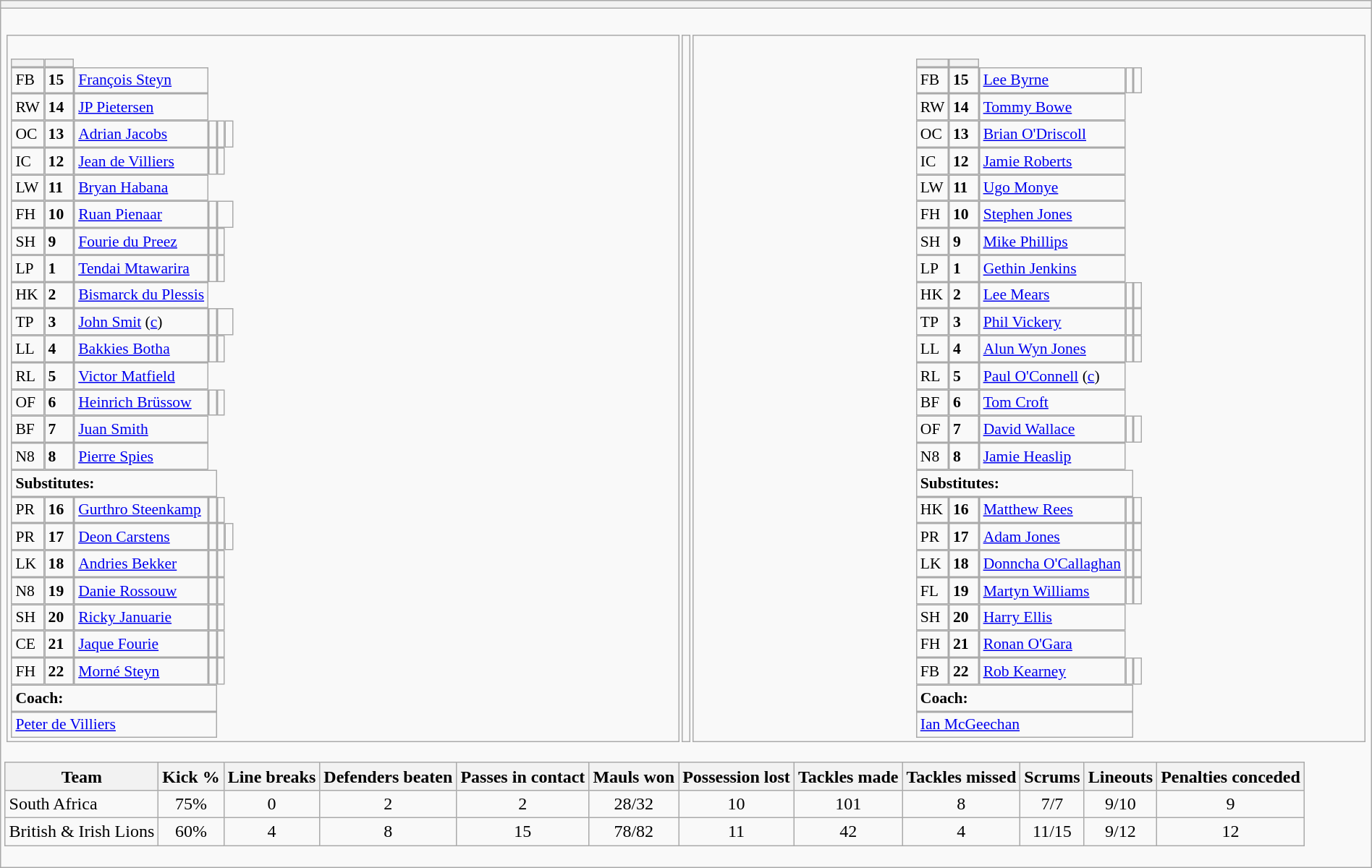<table style="width:100%" class="wikitable collapsible collapsed">
<tr>
<th></th>
</tr>
<tr>
<td><br>




<table width="100%">
<tr>
<td valign="top" width="50%"><br><table style="font-size: 90%" cellspacing="0" cellpadding="0">
<tr>
<th width="20"></th>
<th width="20"></th>
</tr>
<tr>
<td>FB</td>
<td><strong>15</strong></td>
<td><a href='#'>François Steyn</a></td>
</tr>
<tr>
<td>RW</td>
<td><strong>14</strong></td>
<td><a href='#'>JP Pietersen</a></td>
</tr>
<tr>
<td>OC</td>
<td><strong>13</strong></td>
<td><a href='#'>Adrian Jacobs</a></td>
<td></td>
<td></td>
<td></td>
</tr>
<tr>
<td>IC</td>
<td><strong>12</strong></td>
<td><a href='#'>Jean de Villiers</a></td>
<td></td>
<td></td>
</tr>
<tr>
<td>LW</td>
<td><strong>11</strong></td>
<td><a href='#'>Bryan Habana</a></td>
</tr>
<tr>
<td>FH</td>
<td><strong>10</strong></td>
<td><a href='#'>Ruan Pienaar</a></td>
<td></td>
<td colspan="2"></td>
</tr>
<tr>
<td>SH</td>
<td><strong>9</strong></td>
<td><a href='#'>Fourie du Preez</a></td>
<td></td>
<td></td>
</tr>
<tr>
<td>LP</td>
<td><strong>1</strong></td>
<td><a href='#'>Tendai Mtawarira</a></td>
<td></td>
<td></td>
</tr>
<tr>
<td>HK</td>
<td><strong>2</strong></td>
<td><a href='#'>Bismarck du Plessis</a></td>
</tr>
<tr>
<td>TP</td>
<td><strong>3</strong></td>
<td><a href='#'>John Smit</a> (<a href='#'>c</a>)</td>
<td></td>
<td colspan="2"></td>
</tr>
<tr>
<td>LL</td>
<td><strong>4</strong></td>
<td><a href='#'>Bakkies Botha</a></td>
<td></td>
<td></td>
</tr>
<tr>
<td>RL</td>
<td><strong>5</strong></td>
<td><a href='#'>Victor Matfield</a></td>
</tr>
<tr>
<td>OF</td>
<td><strong>6</strong></td>
<td><a href='#'>Heinrich Brüssow</a></td>
<td></td>
<td></td>
</tr>
<tr>
<td>BF</td>
<td><strong>7</strong></td>
<td><a href='#'>Juan Smith</a></td>
</tr>
<tr>
<td>N8</td>
<td><strong>8</strong></td>
<td><a href='#'>Pierre Spies</a></td>
</tr>
<tr>
<td colspan="4"><strong>Substitutes:</strong></td>
</tr>
<tr>
<td>PR</td>
<td><strong>16</strong></td>
<td><a href='#'>Gurthro Steenkamp</a></td>
<td></td>
<td></td>
</tr>
<tr>
<td>PR</td>
<td><strong>17</strong></td>
<td><a href='#'>Deon Carstens</a></td>
<td></td>
<td></td>
<td></td>
</tr>
<tr>
<td>LK</td>
<td><strong>18</strong></td>
<td><a href='#'>Andries Bekker</a></td>
<td></td>
<td></td>
</tr>
<tr>
<td>N8</td>
<td><strong>19</strong></td>
<td><a href='#'>Danie Rossouw</a></td>
<td></td>
<td></td>
</tr>
<tr>
<td>SH</td>
<td><strong>20</strong></td>
<td><a href='#'>Ricky Januarie</a></td>
<td></td>
<td></td>
</tr>
<tr>
<td>CE</td>
<td><strong>21</strong></td>
<td><a href='#'>Jaque Fourie</a></td>
<td></td>
<td></td>
</tr>
<tr>
<td>FH</td>
<td><strong>22</strong></td>
<td><a href='#'>Morné Steyn</a></td>
<td></td>
<td></td>
</tr>
<tr>
<td colspan="4"><strong>Coach:</strong></td>
</tr>
<tr>
<td colspan="4"> <a href='#'>Peter de Villiers</a></td>
</tr>
</table>
</td>
<td valign="top"></td>
<td valign="top" width="50%"><br><table style="font-size: 90%" cellspacing="0" cellpadding="0" align="center">
<tr>
<th width="20"></th>
<th width="20"></th>
</tr>
<tr>
<td>FB</td>
<td><strong>15</strong></td>
<td> <a href='#'>Lee Byrne</a></td>
<td></td>
<td></td>
</tr>
<tr>
<td>RW</td>
<td><strong>14</strong></td>
<td> <a href='#'>Tommy Bowe</a></td>
</tr>
<tr>
<td>OC</td>
<td><strong>13</strong></td>
<td> <a href='#'>Brian O'Driscoll</a></td>
</tr>
<tr>
<td>IC</td>
<td><strong>12</strong></td>
<td> <a href='#'>Jamie Roberts</a></td>
</tr>
<tr>
<td>LW</td>
<td><strong>11</strong></td>
<td> <a href='#'>Ugo Monye</a></td>
</tr>
<tr>
<td>FH</td>
<td><strong>10</strong></td>
<td> <a href='#'>Stephen Jones</a></td>
</tr>
<tr>
<td>SH</td>
<td><strong>9</strong></td>
<td> <a href='#'>Mike Phillips</a></td>
</tr>
<tr>
<td>LP</td>
<td><strong>1</strong></td>
<td> <a href='#'>Gethin Jenkins</a></td>
</tr>
<tr>
<td>HK</td>
<td><strong>2</strong></td>
<td> <a href='#'>Lee Mears</a></td>
<td></td>
<td></td>
</tr>
<tr>
<td>TP</td>
<td><strong>3</strong></td>
<td> <a href='#'>Phil Vickery</a></td>
<td></td>
<td></td>
</tr>
<tr>
<td>LL</td>
<td><strong>4</strong></td>
<td> <a href='#'>Alun Wyn Jones</a></td>
<td></td>
<td></td>
</tr>
<tr>
<td>RL</td>
<td><strong>5</strong></td>
<td> <a href='#'>Paul O'Connell</a> (<a href='#'>c</a>)</td>
</tr>
<tr>
<td>BF</td>
<td><strong>6</strong></td>
<td> <a href='#'>Tom Croft</a></td>
</tr>
<tr>
<td>OF</td>
<td><strong>7</strong></td>
<td> <a href='#'>David Wallace</a></td>
<td></td>
<td></td>
</tr>
<tr>
<td>N8</td>
<td><strong>8</strong></td>
<td> <a href='#'>Jamie Heaslip</a></td>
</tr>
<tr>
<td colspan="4"><strong>Substitutes:</strong></td>
</tr>
<tr>
<td>HK</td>
<td><strong>16</strong></td>
<td> <a href='#'>Matthew Rees</a></td>
<td></td>
<td></td>
</tr>
<tr>
<td>PR</td>
<td><strong>17</strong></td>
<td> <a href='#'>Adam Jones</a></td>
<td></td>
<td></td>
</tr>
<tr>
<td>LK</td>
<td><strong>18</strong></td>
<td> <a href='#'>Donncha O'Callaghan</a></td>
<td></td>
<td></td>
</tr>
<tr>
<td>FL</td>
<td><strong>19</strong></td>
<td> <a href='#'>Martyn Williams</a></td>
<td></td>
<td></td>
</tr>
<tr>
<td>SH</td>
<td><strong>20</strong></td>
<td> <a href='#'>Harry Ellis</a></td>
</tr>
<tr>
<td>FH</td>
<td><strong>21</strong></td>
<td> <a href='#'>Ronan O'Gara</a></td>
</tr>
<tr>
<td>FB</td>
<td><strong>22</strong></td>
<td> <a href='#'>Rob Kearney</a></td>
<td></td>
<td></td>
</tr>
<tr>
<td colspan="4"><strong>Coach:</strong></td>
</tr>
<tr>
<td colspan="4"> <a href='#'>Ian McGeechan</a></td>
</tr>
</table>
</td>
</tr>
</table>
<table class="wikitable" style="text-align:center">
<tr>
<th>Team</th>
<th>Kick %</th>
<th>Line breaks</th>
<th>Defenders beaten</th>
<th>Passes in contact</th>
<th>Mauls won</th>
<th>Possession lost</th>
<th>Tackles made</th>
<th>Tackles missed</th>
<th>Scrums</th>
<th>Lineouts</th>
<th>Penalties conceded</th>
</tr>
<tr>
<td align=left>South Africa</td>
<td>75%</td>
<td>0</td>
<td>2</td>
<td>2</td>
<td>28/32</td>
<td>10</td>
<td>101</td>
<td>8</td>
<td>7/7</td>
<td>9/10</td>
<td>9</td>
</tr>
<tr>
<td align=left>British & Irish Lions</td>
<td>60%</td>
<td>4</td>
<td>8</td>
<td>15</td>
<td>78/82</td>
<td>11</td>
<td>42</td>
<td>4</td>
<td>11/15</td>
<td>9/12</td>
<td>12</td>
</tr>
</table>
</td>
</tr>
</table>
